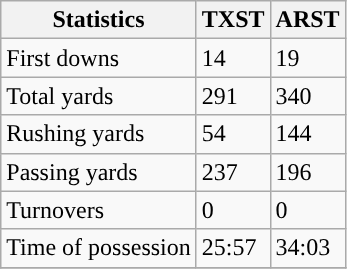<table class="wikitable">
<tr>
<th>Statistics</th>
<th>TXST</th>
<th>ARST</th>
</tr>
<tr>
<td>First downs</td>
<td>14</td>
<td>19</td>
</tr>
<tr>
<td>Total yards</td>
<td>291</td>
<td>340</td>
</tr>
<tr>
<td>Rushing yards</td>
<td>54</td>
<td>144</td>
</tr>
<tr>
<td>Passing yards</td>
<td>237</td>
<td>196</td>
</tr>
<tr>
<td>Turnovers</td>
<td>0</td>
<td>0</td>
</tr>
<tr>
<td>Time of possession</td>
<td>25:57</td>
<td>34:03</td>
</tr>
<tr>
</tr>
</table>
